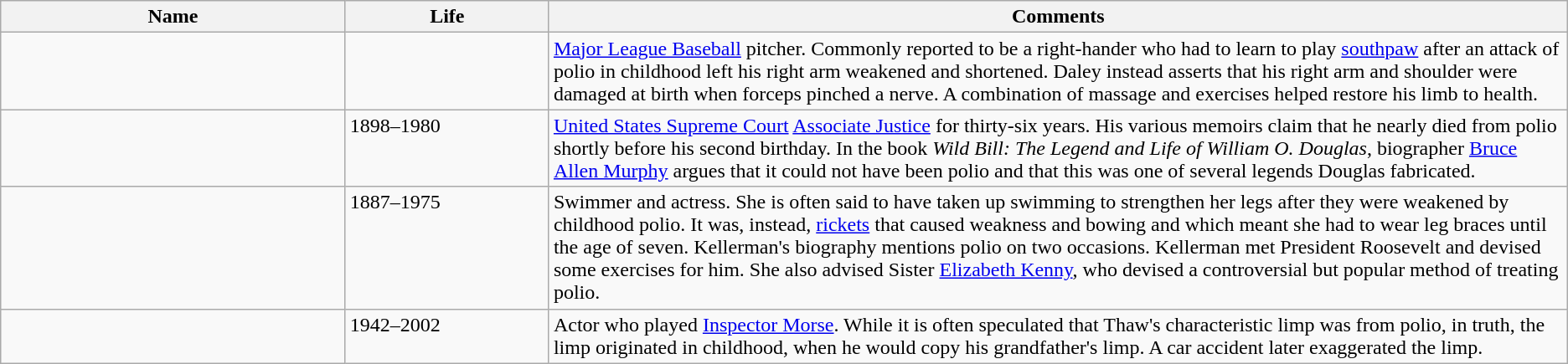<table class="sortable wikitable">
<tr>
<th width="22%">Name</th>
<th width="13%">Life</th>
<th class="unsortable" width="65%">Comments</th>
</tr>
<tr valign="top">
<td></td>
<td></td>
<td><a href='#'>Major League Baseball</a> pitcher. Commonly reported to be a right-hander who had to learn to play <a href='#'>southpaw</a> after an attack of polio in childhood left his right arm weakened and shortened. Daley instead asserts that his right arm and shoulder were damaged at birth when forceps pinched a nerve. A combination of massage and exercises helped restore his limb to health.</td>
</tr>
<tr valign="top">
<td></td>
<td>1898–1980</td>
<td><a href='#'>United States Supreme Court</a> <a href='#'>Associate Justice</a> for thirty-six years. His various memoirs claim that he nearly died from polio shortly before his second birthday. In the book <em>Wild Bill: The Legend and Life of William O. Douglas</em>, biographer <a href='#'>Bruce Allen Murphy</a> argues that it could not have been polio and that this was one of several legends Douglas fabricated.</td>
</tr>
<tr valign="top">
<td></td>
<td>1887–1975</td>
<td>Swimmer and actress. She is often said to have taken up swimming to strengthen her legs after they were weakened by childhood polio. It was, instead, <a href='#'>rickets</a> that caused weakness and bowing and which meant she had to wear leg braces until the age of seven. Kellerman's biography mentions polio on two occasions. Kellerman met President Roosevelt and devised some exercises for him. She also advised Sister <a href='#'>Elizabeth Kenny</a>, who devised a controversial but popular method of treating polio.</td>
</tr>
<tr valign="top">
<td></td>
<td>1942–2002</td>
<td>Actor who played <a href='#'>Inspector Morse</a>. While it is often speculated that Thaw's characteristic limp was from polio, in truth, the limp originated in childhood, when he would copy his grandfather's limp. A car accident later exaggerated the limp.</td>
</tr>
</table>
